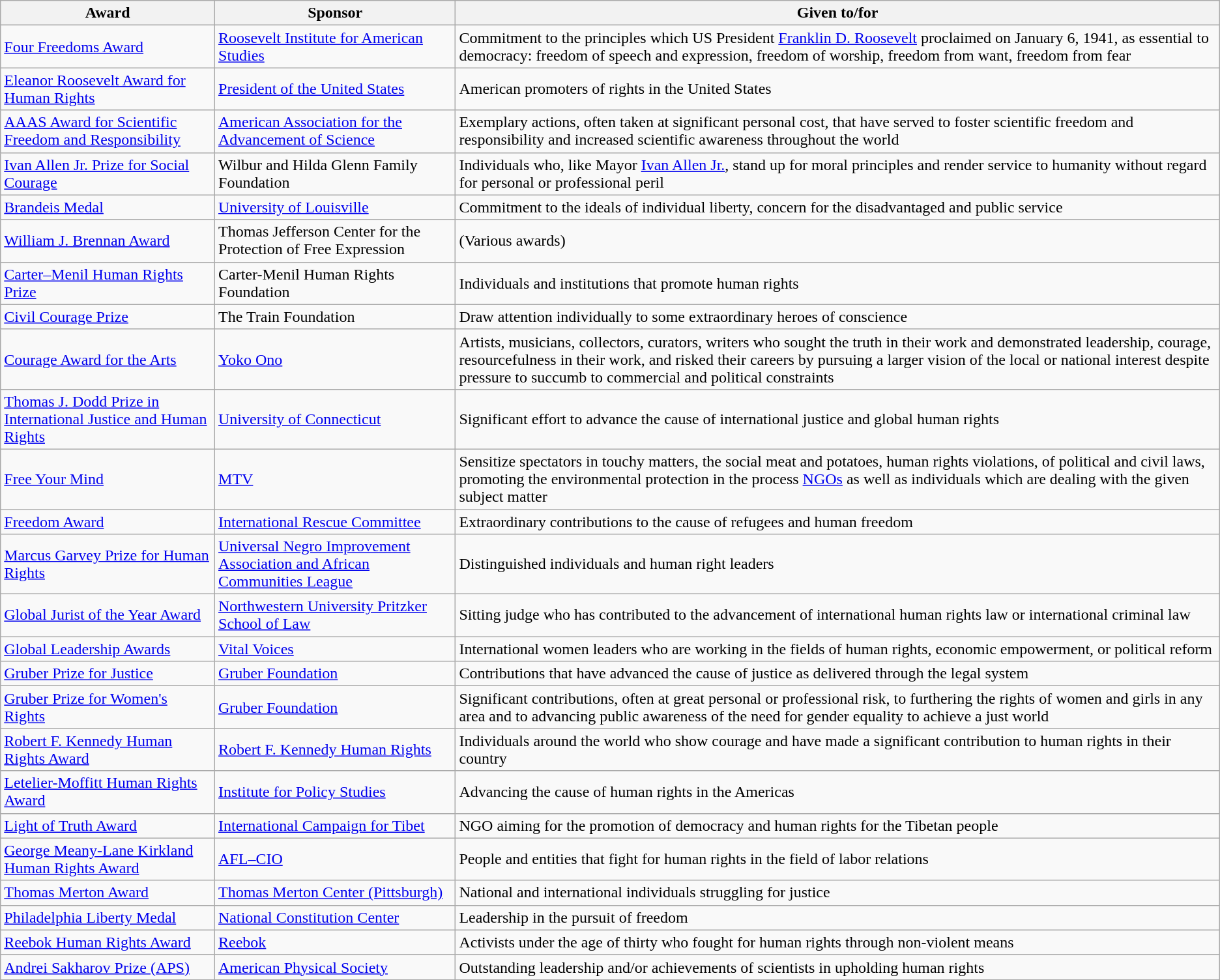<table class="wikitable sortable">
<tr>
<th>Award</th>
<th>Sponsor</th>
<th>Given to/for</th>
</tr>
<tr>
<td data-sort-value="Four Freedoms"><a href='#'>Four Freedoms Award</a></td>
<td><a href='#'>Roosevelt Institute for American Studies</a></td>
<td>Commitment to the principles which US President <a href='#'>Franklin D. Roosevelt</a> proclaimed on January 6, 1941, as essential to democracy: freedom of speech and expression, freedom of worship, freedom from want, freedom from fear</td>
</tr>
<tr>
<td data-sort-value=" Roosevelt "><a href='#'>Eleanor Roosevelt Award for Human Rights</a></td>
<td><a href='#'>President of the United States</a></td>
<td>American promoters of rights in the United States</td>
</tr>
<tr>
<td data-sort-value="AAAS"><a href='#'>AAAS Award for Scientific Freedom and Responsibility</a></td>
<td><a href='#'>American Association for the Advancement of Science</a></td>
<td>Exemplary actions, often taken at significant personal cost, that have served to foster scientific freedom and responsibility and increased scientific awareness throughout the world</td>
</tr>
<tr>
<td data-sort-value="Allen Jr. "><a href='#'>Ivan Allen Jr. Prize for Social Courage</a></td>
<td>Wilbur and Hilda Glenn Family Foundation</td>
<td>Individuals who, like Mayor <a href='#'>Ivan Allen Jr.</a>, stand up for moral principles and render service to humanity without regard for personal or professional peril</td>
</tr>
<tr>
<td data-sort-value="Brandeis"><a href='#'>Brandeis Medal</a></td>
<td><a href='#'>University of Louisville</a></td>
<td>Commitment to the ideals of individual liberty, concern for the disadvantaged and public service</td>
</tr>
<tr>
<td data-sort-value="Brennan"><a href='#'>William J. Brennan Award</a></td>
<td>Thomas Jefferson Center for the Protection of Free Expression</td>
<td>(Various awards)</td>
</tr>
<tr>
<td data-sort-value="Carter–Menil"><a href='#'>Carter–Menil Human Rights Prize</a></td>
<td>Carter-Menil Human Rights Foundation</td>
<td>Individuals and institutions that promote human rights</td>
</tr>
<tr>
<td data-sort-value="Civil Courage"><a href='#'>Civil Courage Prize</a></td>
<td>The Train Foundation</td>
<td>Draw attention individually to some extraordinary heroes of conscience</td>
</tr>
<tr>
<td data-sort-value="Courage Award"><a href='#'>Courage Award for the Arts</a></td>
<td><a href='#'>Yoko Ono</a></td>
<td>Artists, musicians, collectors, curators, writers who sought the truth in their work and demonstrated leadership, courage, resourcefulness in their work, and risked their careers by pursuing a larger vision of the local or national interest despite pressure to succumb to commercial and political constraints</td>
</tr>
<tr>
<td data-sort-value="Dodd"><a href='#'>Thomas J. Dodd Prize in International Justice and Human Rights</a></td>
<td><a href='#'>University of Connecticut</a></td>
<td>Significant effort to advance the cause of international justice and global human rights</td>
</tr>
<tr>
<td data-sort-value="Free Your Mind"><a href='#'>Free Your Mind</a></td>
<td><a href='#'>MTV</a></td>
<td>Sensitize spectators in touchy matters, the social meat and potatoes, human rights violations, of political and civil laws, promoting the environmental protection in the process <a href='#'>NGOs</a> as well as individuals which are dealing with the given subject matter</td>
</tr>
<tr>
<td data-sort-value="Freedom"><a href='#'>Freedom Award</a></td>
<td><a href='#'>International Rescue Committee</a></td>
<td>Extraordinary contributions to the cause of refugees and human freedom</td>
</tr>
<tr>
<td data-sort-value="Garvey"><a href='#'>Marcus Garvey Prize for Human Rights</a></td>
<td><a href='#'>Universal Negro Improvement Association and African Communities League</a></td>
<td>Distinguished individuals and human right leaders</td>
</tr>
<tr>
<td data-sort-value="Global Jurist"><a href='#'>Global Jurist of the Year Award</a></td>
<td><a href='#'>Northwestern University Pritzker School of Law</a></td>
<td>Sitting judge who has contributed to the advancement of international human rights law or international criminal law</td>
</tr>
<tr>
<td data-sort-value="Global Leadership"><a href='#'>Global Leadership Awards</a></td>
<td><a href='#'>Vital Voices</a></td>
<td>International women leaders who are working in the fields of human rights, economic empowerment, or political reform</td>
</tr>
<tr>
<td data-sort-value="Gruber Justice"><a href='#'>Gruber Prize for Justice</a></td>
<td><a href='#'>Gruber Foundation</a></td>
<td>Contributions that have advanced the cause of justice as delivered through the legal system</td>
</tr>
<tr>
<td data-sort-value="Gruber Women"><a href='#'>Gruber Prize for Women's Rights</a></td>
<td><a href='#'>Gruber Foundation</a></td>
<td>Significant contributions, often at great personal or professional risk, to furthering the rights of women and girls in any area and to advancing public awareness of the need for gender equality to achieve a just world</td>
</tr>
<tr>
<td data-sort-value="Kennedy"><a href='#'>Robert F. Kennedy Human Rights Award</a></td>
<td><a href='#'>Robert F. Kennedy Human Rights</a></td>
<td>Individuals around the world who show courage and have made a significant contribution to human rights in their country</td>
</tr>
<tr>
<td data-sort-value="Letelier-Moffitt"><a href='#'>Letelier-Moffitt Human Rights Award</a></td>
<td><a href='#'>Institute for Policy Studies</a></td>
<td>Advancing the cause of human rights in the Americas</td>
</tr>
<tr>
<td data-sort-value="Light of Truth"><a href='#'>Light of Truth Award</a></td>
<td><a href='#'>International Campaign for Tibet</a></td>
<td>NGO aiming for the promotion of democracy and human rights for the Tibetan people</td>
</tr>
<tr>
<td data-sort-value="Meany-Kirkland"><a href='#'>George Meany-Lane Kirkland Human Rights Award</a></td>
<td><a href='#'>AFL–CIO</a></td>
<td>People and entities that fight for human rights in the field of labor relations</td>
</tr>
<tr>
<td data-sort-value="Merton"><a href='#'>Thomas Merton Award</a></td>
<td><a href='#'>Thomas Merton Center (Pittsburgh)</a></td>
<td>National and international individuals struggling for justice</td>
</tr>
<tr>
<td data-sort-value="Philadelphia"><a href='#'>Philadelphia Liberty Medal</a></td>
<td><a href='#'>National Constitution Center </a></td>
<td>Leadership in the pursuit of freedom</td>
</tr>
<tr>
<td data-sort-value="Reebok"><a href='#'>Reebok Human Rights Award</a></td>
<td><a href='#'>Reebok</a></td>
<td>Activists under the age of thirty who fought for human rights through non-violent means</td>
</tr>
<tr>
<td data-sort-value="Sakharov"><a href='#'>Andrei Sakharov Prize (APS)</a></td>
<td><a href='#'>American Physical Society</a></td>
<td>Outstanding leadership and/or achievements of scientists in upholding human rights</td>
</tr>
</table>
